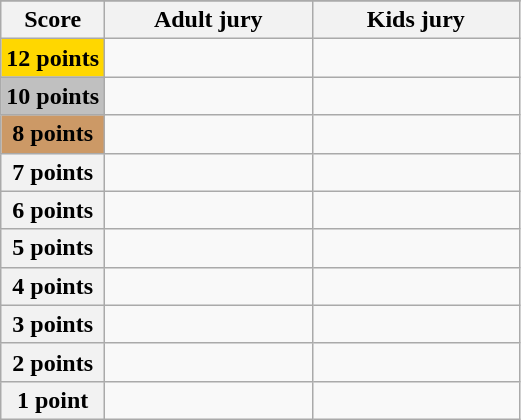<table class="wikitable">
<tr>
</tr>
<tr>
<th scope="col" width="20%">Score</th>
<th scope="col" width="40%">Adult jury</th>
<th scope="col" width="40%">Kids jury</th>
</tr>
<tr>
<th scope="row" style="background:gold">12 points</th>
<td></td>
<td></td>
</tr>
<tr>
<th scope="row" style="background:silver">10 points</th>
<td></td>
<td></td>
</tr>
<tr>
<th scope="row" style="background:#CC9966">8 points</th>
<td></td>
<td></td>
</tr>
<tr>
<th scope="row">7 points</th>
<td></td>
<td></td>
</tr>
<tr>
<th scope="row">6 points</th>
<td></td>
<td></td>
</tr>
<tr>
<th scope="row">5 points</th>
<td></td>
<td></td>
</tr>
<tr>
<th scope="row">4 points</th>
<td></td>
<td></td>
</tr>
<tr>
<th scope="row">3 points</th>
<td></td>
<td></td>
</tr>
<tr>
<th scope="row">2 points</th>
<td></td>
<td></td>
</tr>
<tr>
<th scope="row">1 point</th>
<td></td>
<td></td>
</tr>
</table>
